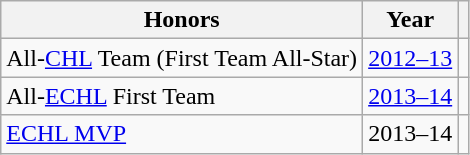<table class="wikitable">
<tr>
<th>Honors</th>
<th>Year</th>
<th></th>
</tr>
<tr>
<td>All-<a href='#'>CHL</a> Team (First Team All-Star)</td>
<td><a href='#'>2012–13</a></td>
<td></td>
</tr>
<tr>
<td>All-<a href='#'>ECHL</a> First Team</td>
<td><a href='#'>2013–14</a></td>
<td></td>
</tr>
<tr>
<td><a href='#'>ECHL MVP</a></td>
<td>2013–14</td>
<td></td>
</tr>
</table>
